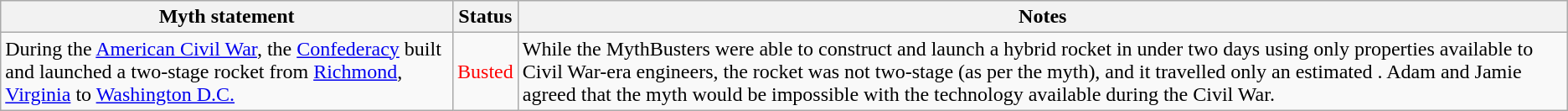<table class="wikitable plainrowheaders">
<tr>
<th>Myth statement</th>
<th>Status</th>
<th>Notes</th>
</tr>
<tr>
<td>During the <a href='#'>American Civil War</a>, the <a href='#'>Confederacy</a> built and launched a two-stage rocket  from <a href='#'>Richmond</a>, <a href='#'>Virginia</a> to <a href='#'>Washington D.C.</a></td>
<td style="color:red">Busted</td>
<td>While the MythBusters were able to construct and launch a hybrid rocket in under two days using only properties available to Civil War-era engineers, the rocket was not two-stage (as per the myth), and it travelled only an estimated . Adam and Jamie agreed that the myth would be impossible with the technology available during the Civil War.</td>
</tr>
</table>
